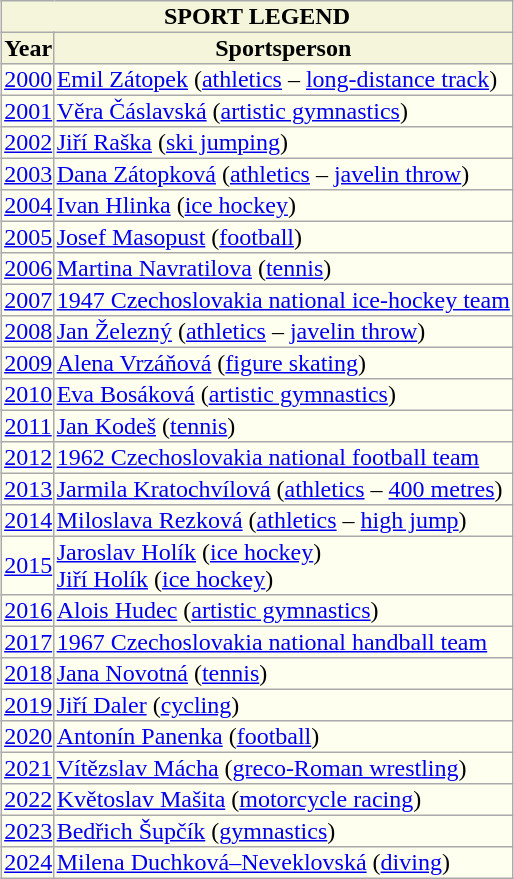<table border=1 align=center style="background: ivory;border: 1px #aaaaaa solid; border-collapse: collapse; clear:center">
<tr style="background:beige">
<th colspan="2">SPORT LEGEND</th>
</tr>
<tr style="background:beige">
<th>Year</th>
<th>Sportsperson</th>
</tr>
<tr>
<td align="center"><a href='#'>2000</a></td>
<td><a href='#'>Emil Zátopek</a> (<a href='#'>athletics</a> – <a href='#'>long-distance track</a>)</td>
</tr>
<tr>
<td align="center"><a href='#'>2001</a></td>
<td><a href='#'>Věra Čáslavská</a> (<a href='#'>artistic gymnastics</a>)</td>
</tr>
<tr>
<td align="center"><a href='#'>2002</a></td>
<td><a href='#'>Jiří Raška</a> (<a href='#'>ski jumping</a>)</td>
</tr>
<tr>
<td align="center"><a href='#'>2003</a></td>
<td><a href='#'>Dana Zátopková</a> (<a href='#'>athletics</a> – <a href='#'>javelin throw</a>)</td>
</tr>
<tr>
<td align="center"><a href='#'>2004</a></td>
<td><a href='#'>Ivan Hlinka</a> (<a href='#'>ice hockey</a>)</td>
</tr>
<tr>
<td align="center"><a href='#'>2005</a></td>
<td><a href='#'>Josef Masopust</a> (<a href='#'>football</a>)</td>
</tr>
<tr>
<td align="center"><a href='#'>2006</a></td>
<td><a href='#'>Martina Navratilova</a> (<a href='#'>tennis</a>)</td>
</tr>
<tr>
<td align="center"><a href='#'>2007</a></td>
<td><a href='#'>1947 Czechoslovakia national ice-hockey team</a></td>
</tr>
<tr>
<td align="center"><a href='#'>2008</a></td>
<td><a href='#'>Jan Železný</a> (<a href='#'>athletics</a> – <a href='#'>javelin throw</a>)</td>
</tr>
<tr>
<td align="center"><a href='#'>2009</a></td>
<td><a href='#'>Alena Vrzáňová</a> (<a href='#'>figure skating</a>)</td>
</tr>
<tr>
<td align="center"><a href='#'>2010</a></td>
<td><a href='#'>Eva Bosáková</a> (<a href='#'>artistic gymnastics</a>)</td>
</tr>
<tr>
<td align="center"><a href='#'>2011</a></td>
<td><a href='#'>Jan Kodeš</a> (<a href='#'>tennis</a>)</td>
</tr>
<tr>
<td align="center"><a href='#'>2012</a></td>
<td><a href='#'>1962 Czechoslovakia national football team</a></td>
</tr>
<tr>
<td align="center"><a href='#'>2013</a></td>
<td><a href='#'>Jarmila Kratochvílová</a> (<a href='#'>athletics</a> – <a href='#'>400 metres</a>)</td>
</tr>
<tr>
<td align="center"><a href='#'>2014</a></td>
<td><a href='#'>Miloslava Rezková</a> (<a href='#'>athletics</a> – <a href='#'>high jump</a>)</td>
</tr>
<tr>
<td align="center"><a href='#'>2015</a></td>
<td><a href='#'>Jaroslav Holík</a> (<a href='#'>ice hockey</a>)<br><a href='#'>Jiří Holík</a> (<a href='#'>ice hockey</a>)</td>
</tr>
<tr>
<td align="center"><a href='#'>2016</a></td>
<td><a href='#'>Alois Hudec</a> (<a href='#'>artistic gymnastics</a>)</td>
</tr>
<tr>
<td align="center"><a href='#'>2017</a></td>
<td><a href='#'>1967 Czechoslovakia national handball team</a></td>
</tr>
<tr>
<td align="center"><a href='#'>2018</a></td>
<td><a href='#'>Jana Novotná</a> (<a href='#'>tennis</a>)</td>
</tr>
<tr>
<td align="center"><a href='#'>2019</a></td>
<td><a href='#'>Jiří Daler</a> (<a href='#'>cycling</a>)</td>
</tr>
<tr>
<td align="center"><a href='#'>2020</a></td>
<td><a href='#'>Antonín Panenka</a> (<a href='#'>football</a>)</td>
</tr>
<tr>
<td align="center"><a href='#'>2021</a></td>
<td><a href='#'>Vítězslav Mácha</a> (<a href='#'>greco-Roman wrestling</a>)</td>
</tr>
<tr>
<td align="center"><a href='#'>2022</a></td>
<td><a href='#'>Květoslav Mašita</a> (<a href='#'>motorcycle racing</a>)</td>
</tr>
<tr>
<td align="center"><a href='#'>2023</a></td>
<td><a href='#'>Bedřich Šupčík</a> (<a href='#'>gymnastics</a>)</td>
</tr>
<tr>
<td align="center"><a href='#'>2024</a></td>
<td><a href='#'>Milena Duchková–Neveklovská</a> (<a href='#'>diving</a>)</td>
</tr>
</table>
